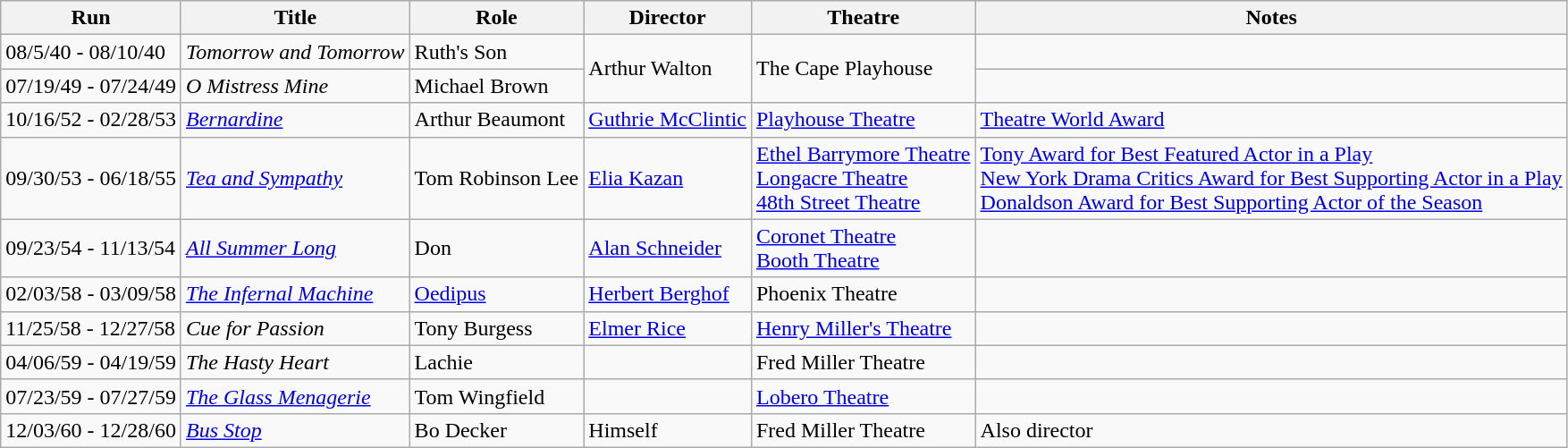<table class="wikitable sortable">
<tr>
<th>Run</th>
<th>Title</th>
<th>Role</th>
<th>Director</th>
<th>Theatre</th>
<th>Notes</th>
</tr>
<tr>
<td>08/5/40 - 08/10/40</td>
<td><em>Tomorrow and Tomorrow</em></td>
<td>Ruth's Son</td>
<td rowspan="2">Arthur Walton</td>
<td rowspan="2">The Cape Playhouse</td>
<td></td>
</tr>
<tr>
<td>07/19/49 - 07/24/49</td>
<td><em>O Mistress Mine</em></td>
<td>Michael Brown</td>
<td></td>
</tr>
<tr>
<td>10/16/52 - 02/28/53</td>
<td><em><a href='#'>Bernardine</a></em></td>
<td>Arthur Beaumont</td>
<td><a href='#'>Guthrie McClintic</a></td>
<td><a href='#'>Playhouse Theatre</a></td>
<td><a href='#'>Theatre World Award</a></td>
</tr>
<tr>
<td>09/30/53 - 06/18/55</td>
<td><em><a href='#'>Tea and Sympathy</a></em></td>
<td>Tom Robinson Lee</td>
<td><a href='#'>Elia Kazan</a></td>
<td><a href='#'>Ethel Barrymore Theatre</a><br><a href='#'>Longacre Theatre</a><br><a href='#'>48th Street Theatre</a></td>
<td><a href='#'>Tony Award for Best Featured Actor in a Play</a><br><a href='#'>New York Drama Critics Award for Best Supporting Actor in a Play</a><br><a href='#'>Donaldson Award for Best Supporting Actor of the Season</a></td>
</tr>
<tr>
<td>09/23/54 - 11/13/54</td>
<td><em><a href='#'>All Summer Long</a></em></td>
<td>Don</td>
<td><a href='#'>Alan Schneider</a></td>
<td><a href='#'>Coronet Theatre</a><br><a href='#'>Booth Theatre</a></td>
<td></td>
</tr>
<tr>
<td>02/03/58 - 03/09/58</td>
<td><em><a href='#'>The Infernal Machine</a></em></td>
<td><a href='#'>Oedipus</a></td>
<td><a href='#'>Herbert Berghof</a></td>
<td>Phoenix Theatre</td>
<td></td>
</tr>
<tr>
<td>11/25/58 - 12/27/58</td>
<td><em>Cue for Passion</em></td>
<td>Tony Burgess</td>
<td><a href='#'>Elmer Rice</a></td>
<td><a href='#'>Henry Miller's Theatre</a></td>
<td></td>
</tr>
<tr>
<td>04/06/59 - 04/19/59</td>
<td><em>The Hasty Heart</em></td>
<td>Lachie</td>
<td></td>
<td>Fred Miller Theatre</td>
<td></td>
</tr>
<tr>
<td>07/23/59 - 07/27/59</td>
<td><em><a href='#'>The Glass Menagerie</a></em></td>
<td>Tom Wingfield</td>
<td></td>
<td><a href='#'>Lobero Theatre</a></td>
<td></td>
</tr>
<tr>
<td>12/03/60 - 12/28/60</td>
<td><em><a href='#'>Bus Stop</a></em></td>
<td>Bo Decker</td>
<td>Himself</td>
<td>Fred Miller Theatre</td>
<td>Also director</td>
</tr>
</table>
